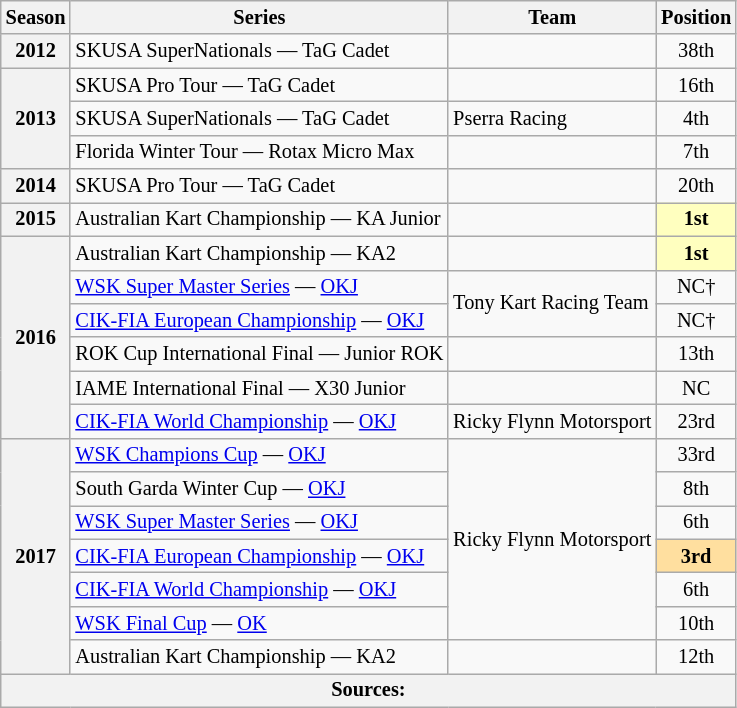<table class="wikitable" style="font-size: 85%; text-align:center">
<tr>
<th>Season</th>
<th>Series</th>
<th>Team</th>
<th>Position</th>
</tr>
<tr>
<th>2012</th>
<td align="left">SKUSA SuperNationals — TaG Cadet</td>
<td align="left"></td>
<td>38th</td>
</tr>
<tr>
<th rowspan="3">2013</th>
<td align="left">SKUSA Pro Tour — TaG Cadet</td>
<td align="left"></td>
<td>16th</td>
</tr>
<tr>
<td align="left">SKUSA SuperNationals — TaG Cadet</td>
<td align="left">Pserra Racing</td>
<td>4th</td>
</tr>
<tr>
<td align="left">Florida Winter Tour — Rotax Micro Max</td>
<td align="left"></td>
<td>7th</td>
</tr>
<tr>
<th>2014</th>
<td align="left">SKUSA Pro Tour — TaG Cadet</td>
<td align="left"></td>
<td>20th</td>
</tr>
<tr>
<th>2015</th>
<td align="left">Australian Kart Championship — KA Junior</td>
<td align="left"></td>
<td style="background:#FFFFBF;"><strong>1st</strong></td>
</tr>
<tr>
<th rowspan="6">2016</th>
<td align="left">Australian Kart Championship — KA2</td>
<td align="left"></td>
<td style="background:#FFFFBF;"><strong>1st</strong></td>
</tr>
<tr>
<td align="left"><a href='#'>WSK Super Master Series</a> — <a href='#'>OKJ</a></td>
<td rowspan="2" align="left">Tony Kart Racing Team</td>
<td>NC†</td>
</tr>
<tr>
<td align="left"><a href='#'>CIK-FIA European Championship</a> — <a href='#'>OKJ</a></td>
<td>NC†</td>
</tr>
<tr>
<td align="left">ROK Cup International Final — Junior ROK</td>
<td align="left"></td>
<td>13th</td>
</tr>
<tr>
<td align="left">IAME International Final — X30 Junior</td>
<td align="left"></td>
<td>NC</td>
</tr>
<tr>
<td align="left"><a href='#'>CIK-FIA World Championship</a> — <a href='#'>OKJ</a></td>
<td align="left">Ricky Flynn Motorsport</td>
<td>23rd</td>
</tr>
<tr>
<th rowspan="7">2017</th>
<td align="left"><a href='#'>WSK Champions Cup</a> — <a href='#'>OKJ</a></td>
<td rowspan="6" align="left">Ricky Flynn Motorsport</td>
<td>33rd</td>
</tr>
<tr>
<td align="left">South Garda Winter Cup — <a href='#'>OKJ</a></td>
<td>8th</td>
</tr>
<tr>
<td align="left"><a href='#'>WSK Super Master Series</a> — <a href='#'>OKJ</a></td>
<td>6th</td>
</tr>
<tr>
<td align="left"><a href='#'>CIK-FIA European Championship</a> — <a href='#'>OKJ</a></td>
<td style="background:#FFDF9F;"><strong>3rd</strong></td>
</tr>
<tr>
<td align="left"><a href='#'>CIK-FIA World Championship</a> — <a href='#'>OKJ</a></td>
<td>6th</td>
</tr>
<tr>
<td align="left"><a href='#'>WSK Final Cup</a> — <a href='#'>OK</a></td>
<td>10th</td>
</tr>
<tr>
<td align="left">Australian Kart Championship — KA2</td>
<td align="left"></td>
<td>12th</td>
</tr>
<tr>
<th colspan="4">Sources:</th>
</tr>
</table>
